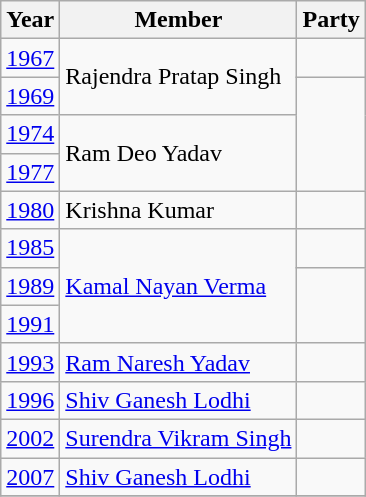<table class="wikitable sortable">
<tr>
<th>Year</th>
<th>Member</th>
<th colspan=2>Party</th>
</tr>
<tr>
<td><a href='#'>1967</a></td>
<td rowspan=2>Rajendra Pratap Singh</td>
<td></td>
</tr>
<tr>
<td><a href='#'>1969</a></td>
</tr>
<tr>
<td><a href='#'>1974</a></td>
<td rowspan=2>Ram Deo Yadav</td>
</tr>
<tr>
<td><a href='#'>1977</a></td>
</tr>
<tr>
<td><a href='#'>1980</a></td>
<td>Krishna Kumar</td>
<td></td>
</tr>
<tr>
<td><a href='#'>1985</a></td>
<td rowspan=3><a href='#'>Kamal Nayan Verma</a></td>
<td></td>
</tr>
<tr>
<td><a href='#'>1989</a></td>
</tr>
<tr>
<td><a href='#'>1991</a></td>
</tr>
<tr>
<td><a href='#'>1993</a></td>
<td><a href='#'>Ram Naresh Yadav</a></td>
<td></td>
</tr>
<tr>
<td><a href='#'>1996</a></td>
<td><a href='#'>Shiv Ganesh Lodhi</a></td>
<td></td>
</tr>
<tr>
<td><a href='#'>2002</a></td>
<td><a href='#'>Surendra Vikram Singh</a></td>
</tr>
<tr>
<td><a href='#'>2007</a></td>
<td><a href='#'>Shiv Ganesh Lodhi</a></td>
<td></td>
</tr>
<tr>
</tr>
</table>
